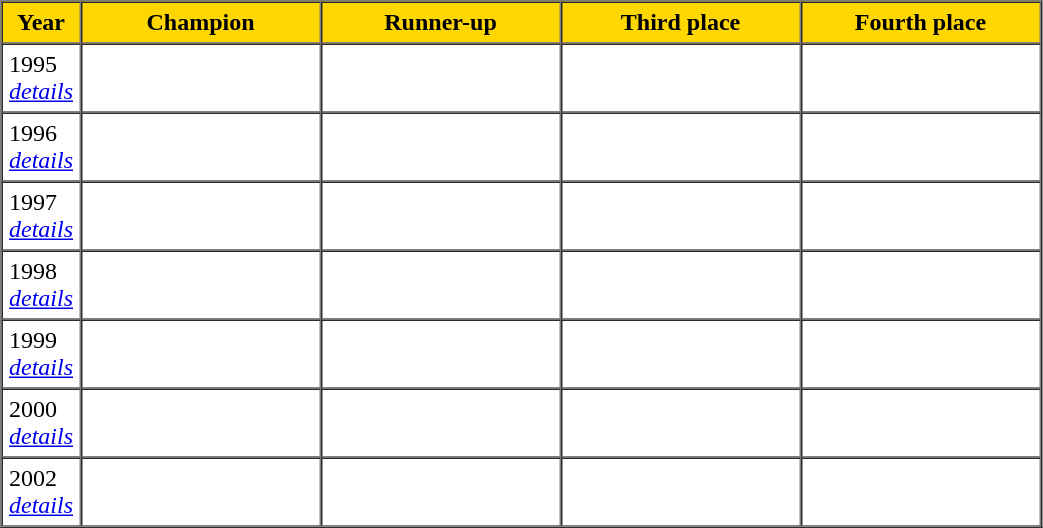<table border=1 cellspacing="0" cellpadding="4">
<tr bgcolor="gold" align="center">
<th><strong>Year</strong></th>
<th width=150px><strong>Champion</strong></th>
<th width=150px><strong>Runner-up</strong></th>
<th width=150px><strong>Third place</strong></th>
<th width=150px><strong>Fourth place</strong></th>
</tr>
<tr>
<td>1995<br><a href='#'><em>details</em></a></td>
<td></td>
<td></td>
<td></td>
<td></td>
</tr>
<tr>
<td>1996<br><a href='#'><em>details</em></a></td>
<td></td>
<td></td>
<td></td>
<td></td>
</tr>
<tr>
<td>1997<br><a href='#'><em>details</em></a></td>
<td></td>
<td></td>
<td></td>
<td></td>
</tr>
<tr>
<td>1998<br><a href='#'><em>details</em></a></td>
<td></td>
<td></td>
<td></td>
<td></td>
</tr>
<tr>
<td>1999<br><a href='#'><em>details</em></a></td>
<td></td>
<td></td>
<td></td>
<td></td>
</tr>
<tr>
<td>2000<br><a href='#'><em>details</em></a></td>
<td></td>
<td></td>
<td></td>
<td></td>
</tr>
<tr>
<td>2002<br><a href='#'><em>details</em></a></td>
<td></td>
<td></td>
<td></td>
<td></td>
</tr>
</table>
